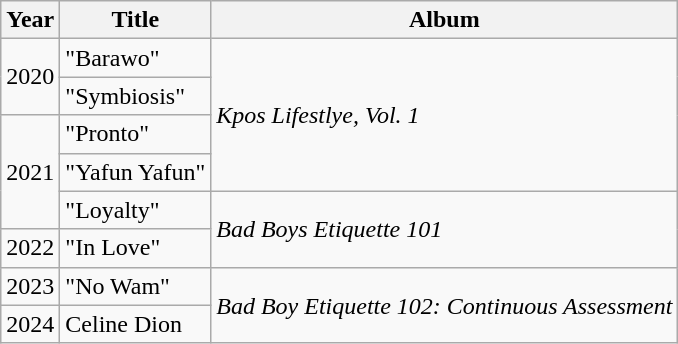<table class="wikitable">
<tr>
<th>Year</th>
<th>Title</th>
<th>Album</th>
</tr>
<tr>
<td rowspan="2">2020</td>
<td>"Barawo"</td>
<td rowspan="4"><em>Kpos Lifestlye, Vol. 1</em></td>
</tr>
<tr>
<td>"Symbiosis"</td>
</tr>
<tr>
<td rowspan="3">2021</td>
<td>"Pronto"</td>
</tr>
<tr>
<td>"Yafun Yafun"</td>
</tr>
<tr>
<td>"Loyalty"</td>
<td rowspan="2"><em>Bad Boys Etiquette 101</em></td>
</tr>
<tr>
<td>2022</td>
<td>"In Love"<br></td>
</tr>
<tr>
<td>2023</td>
<td>"No Wam"</td>
<td rowspan="2"><em>Bad Boy Etiquette 102: Continuous Assessment</em></td>
</tr>
<tr>
<td>2024</td>
<td>Celine Dion<br></td>
</tr>
</table>
